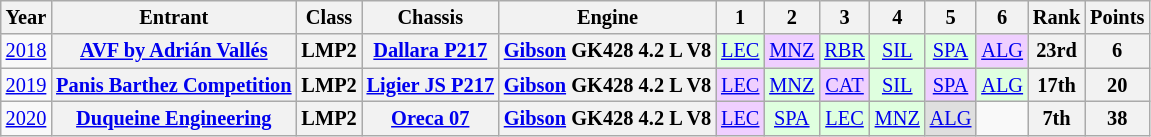<table class="wikitable" style="text-align:center; font-size:85%">
<tr>
<th>Year</th>
<th>Entrant</th>
<th>Class</th>
<th>Chassis</th>
<th>Engine</th>
<th>1</th>
<th>2</th>
<th>3</th>
<th>4</th>
<th>5</th>
<th>6</th>
<th>Rank</th>
<th>Points</th>
</tr>
<tr>
<td><a href='#'>2018</a></td>
<th nowrap><a href='#'>AVF by Adrián Vallés</a></th>
<th>LMP2</th>
<th nowrap><a href='#'>Dallara P217</a></th>
<th nowrap><a href='#'>Gibson</a> GK428 4.2 L V8</th>
<td style="background:#DFFFDF;"><a href='#'>LEC</a><br></td>
<td style="background:#EFCFFF;"><a href='#'>MNZ</a><br></td>
<td style="background:#DFFFDF;"><a href='#'>RBR</a><br></td>
<td style="background:#DFFFDF;"><a href='#'>SIL</a><br></td>
<td style="background:#DFFFDF;"><a href='#'>SPA</a><br></td>
<td style="background:#EFCFFF;"><a href='#'>ALG</a><br></td>
<th>23rd</th>
<th>6</th>
</tr>
<tr>
<td><a href='#'>2019</a></td>
<th nowrap><a href='#'>Panis Barthez Competition</a></th>
<th>LMP2</th>
<th nowrap><a href='#'>Ligier JS P217</a></th>
<th nowrap><a href='#'>Gibson</a> GK428 4.2 L V8</th>
<td style="background:#EFCFFF;"><a href='#'>LEC</a><br></td>
<td style="background:#DFFFDF;"><a href='#'>MNZ</a><br></td>
<td style="background:#EFCFFF;"><a href='#'>CAT</a><br></td>
<td style="background:#DFFFDF;"><a href='#'>SIL</a><br></td>
<td style="background:#EFCFFF;"><a href='#'>SPA</a><br></td>
<td style="background:#DFFFDF;"><a href='#'>ALG</a><br></td>
<th>17th</th>
<th>20</th>
</tr>
<tr>
<td><a href='#'>2020</a></td>
<th nowrap><a href='#'>Duqueine Engineering</a></th>
<th>LMP2</th>
<th nowrap><a href='#'>Oreca 07</a></th>
<th nowrap><a href='#'>Gibson</a> GK428 4.2 L V8</th>
<td style="background:#EFCFFF;"><a href='#'>LEC</a><br></td>
<td style="background:#DFFFDF;"><a href='#'>SPA</a><br></td>
<td style="background:#DFFFDF;"><a href='#'>LEC</a><br></td>
<td style="background:#DFFFDF;"><a href='#'>MNZ</a><br></td>
<td style="background:#DFDFDF;"><a href='#'>ALG</a><br></td>
<td></td>
<th>7th</th>
<th>38</th>
</tr>
</table>
